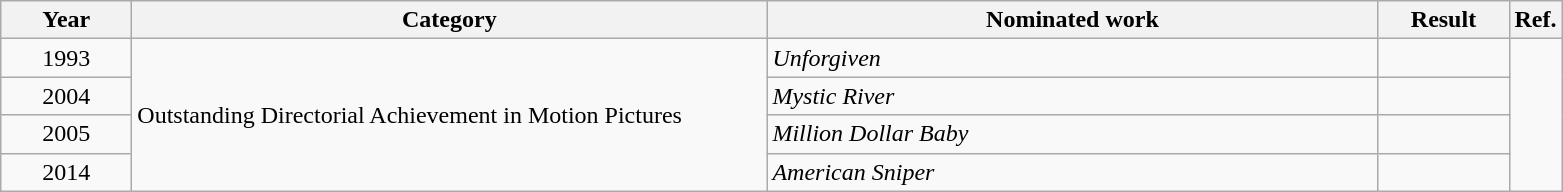<table class=wikitable>
<tr>
<th scope="col" style="width:5em;">Year</th>
<th scope="col" style="width:26em;">Category</th>
<th scope="col" style="width:25em;">Nominated work</th>
<th scope="col" style="width:5em;">Result</th>
<th>Ref.</th>
</tr>
<tr>
<td style="text-align:center;">1993</td>
<td rowspan="4">Outstanding Directorial Achievement in Motion Pictures</td>
<td><em>Unforgiven</em></td>
<td></td>
<td rowspan=4></td>
</tr>
<tr>
<td style="text-align:center;">2004</td>
<td><em>Mystic River</em></td>
<td></td>
</tr>
<tr>
<td style="text-align:center;">2005</td>
<td><em>Million Dollar Baby</em></td>
<td></td>
</tr>
<tr>
<td style="text-align:center;">2014</td>
<td><em>American Sniper</em></td>
<td></td>
</tr>
</table>
